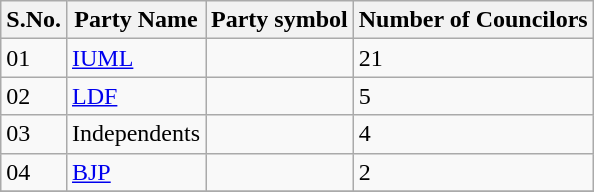<table class="sortable wikitable">
<tr>
<th>S.No.</th>
<th>Party Name</th>
<th>Party symbol</th>
<th>Number of Councilors</th>
</tr>
<tr>
<td>01</td>
<td><a href='#'>IUML</a></td>
<td></td>
<td>21</td>
</tr>
<tr>
<td>02</td>
<td><a href='#'>LDF</a></td>
<td></td>
<td>5</td>
</tr>
<tr>
<td>03</td>
<td>Independents</td>
<td></td>
<td>4</td>
</tr>
<tr>
<td>04</td>
<td><a href='#'>BJP</a></td>
<td></td>
<td>2</td>
</tr>
<tr>
</tr>
</table>
